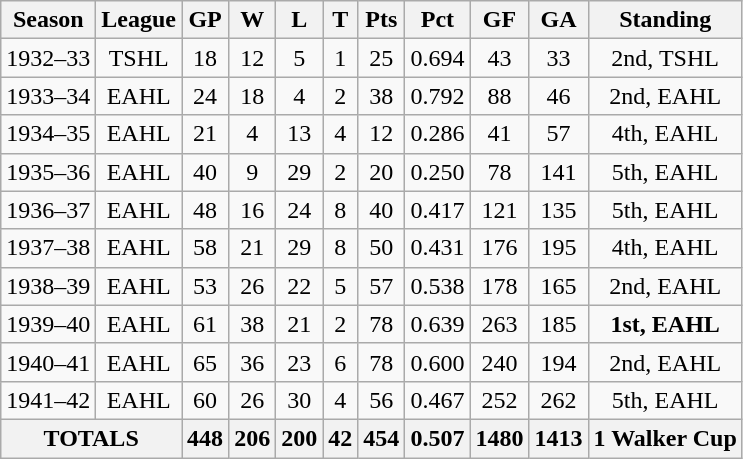<table class="wikitable">
<tr>
<th>Season</th>
<th>League</th>
<th>GP</th>
<th>W</th>
<th>L</th>
<th>T</th>
<th>Pts</th>
<th>Pct</th>
<th>GF</th>
<th>GA</th>
<th>Standing</th>
</tr>
<tr align="center">
<td>1932–33</td>
<td>TSHL</td>
<td>18</td>
<td>12</td>
<td>5</td>
<td>1</td>
<td>25</td>
<td>0.694</td>
<td>43</td>
<td>33</td>
<td>2nd, TSHL</td>
</tr>
<tr align="center">
<td>1933–34</td>
<td>EAHL</td>
<td>24</td>
<td>18</td>
<td>4</td>
<td>2</td>
<td>38</td>
<td>0.792</td>
<td>88</td>
<td>46</td>
<td>2nd, EAHL</td>
</tr>
<tr align="center">
<td>1934–35</td>
<td>EAHL</td>
<td>21</td>
<td>4</td>
<td>13</td>
<td>4</td>
<td>12</td>
<td>0.286</td>
<td>41</td>
<td>57</td>
<td>4th, EAHL</td>
</tr>
<tr align="center">
<td>1935–36</td>
<td>EAHL</td>
<td>40</td>
<td>9</td>
<td>29</td>
<td>2</td>
<td>20</td>
<td>0.250</td>
<td>78</td>
<td>141</td>
<td>5th, EAHL</td>
</tr>
<tr align="center">
<td>1936–37</td>
<td>EAHL</td>
<td>48</td>
<td>16</td>
<td>24</td>
<td>8</td>
<td>40</td>
<td>0.417</td>
<td>121</td>
<td>135</td>
<td>5th, EAHL</td>
</tr>
<tr align="center">
<td>1937–38</td>
<td>EAHL</td>
<td>58</td>
<td>21</td>
<td>29</td>
<td>8</td>
<td>50</td>
<td>0.431</td>
<td>176</td>
<td>195</td>
<td>4th, EAHL</td>
</tr>
<tr align="center">
<td>1938–39</td>
<td>EAHL</td>
<td>53</td>
<td>26</td>
<td>22</td>
<td>5</td>
<td>57</td>
<td>0.538</td>
<td>178</td>
<td>165</td>
<td>2nd, EAHL</td>
</tr>
<tr align="center">
<td>1939–40</td>
<td>EAHL</td>
<td>61</td>
<td>38</td>
<td>21</td>
<td>2</td>
<td>78</td>
<td>0.639</td>
<td>263</td>
<td>185</td>
<td><strong>1st, EAHL</strong></td>
</tr>
<tr align="center">
<td>1940–41</td>
<td>EAHL</td>
<td>65</td>
<td>36</td>
<td>23</td>
<td>6</td>
<td>78</td>
<td>0.600</td>
<td>240</td>
<td>194</td>
<td>2nd, EAHL</td>
</tr>
<tr align="center">
<td>1941–42</td>
<td>EAHL</td>
<td>60</td>
<td>26</td>
<td>30</td>
<td>4</td>
<td>56</td>
<td>0.467</td>
<td>252</td>
<td>262</td>
<td>5th, EAHL</td>
</tr>
<tr>
<th colspan="2">TOTALS</th>
<th>448</th>
<th>206</th>
<th>200</th>
<th>42</th>
<th>454</th>
<th>0.507</th>
<th>1480</th>
<th>1413</th>
<th>1 Walker Cup</th>
</tr>
</table>
